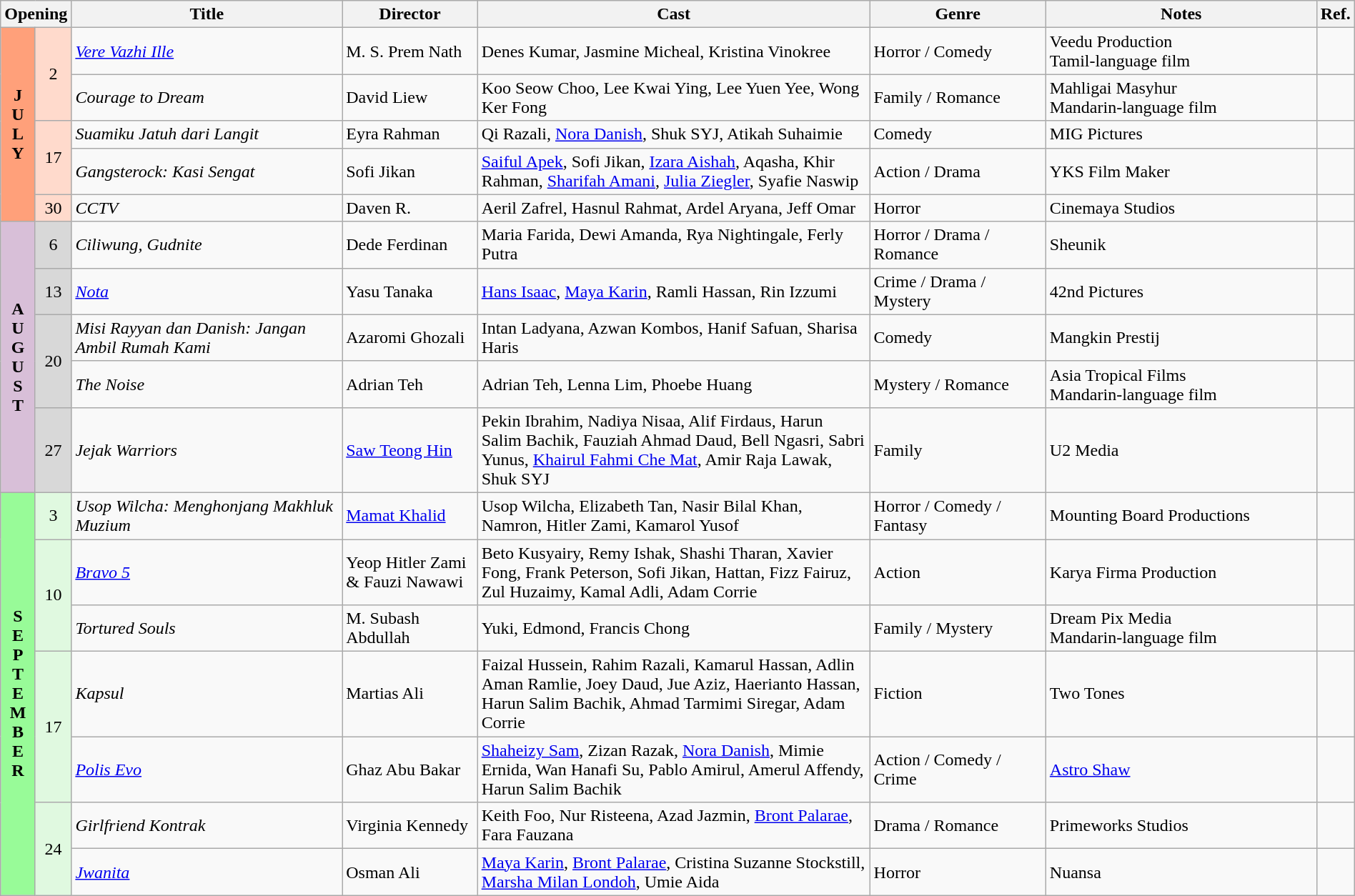<table class="wikitable" width="100%">
<tr>
<th colspan="2">Opening</th>
<th style="width:20%;">Title</th>
<th style="width:10%;">Director</th>
<th>Cast</th>
<th style="width:13%">Genre</th>
<th style="width:20%">Notes</th>
<th>Ref.</th>
</tr>
<tr>
<th rowspan=5 style="text-align:center; background:#ffa07a;">J<br>U<br>L<br>Y</th>
<td rowspan=2 style="text-align:center; background:#ffdacc;">2</td>
<td><em><a href='#'>Vere Vazhi Ille</a></em></td>
<td>M. S. Prem Nath</td>
<td>Denes Kumar, Jasmine Micheal, Kristina Vinokree</td>
<td>Horror / Comedy</td>
<td>Veedu Production<br>Tamil-language film</td>
<td></td>
</tr>
<tr>
<td><em>Courage to Dream</em></td>
<td>David Liew</td>
<td>Koo Seow Choo, Lee Kwai Ying, Lee Yuen Yee, Wong Ker Fong</td>
<td>Family / Romance</td>
<td>Mahligai Masyhur<br>Mandarin-language film</td>
<td></td>
</tr>
<tr>
<td rowspan=2 style="text-align:center; background:#ffdacc;">17</td>
<td><em>Suamiku Jatuh dari Langit</em></td>
<td>Eyra Rahman</td>
<td>Qi Razali, <a href='#'>Nora Danish</a>, Shuk SYJ, Atikah Suhaimie</td>
<td>Comedy</td>
<td>MIG Pictures</td>
<td></td>
</tr>
<tr>
<td><em>Gangsterock: Kasi Sengat</em></td>
<td>Sofi Jikan</td>
<td><a href='#'>Saiful Apek</a>, Sofi Jikan, <a href='#'>Izara Aishah</a>, Aqasha, Khir Rahman, <a href='#'>Sharifah Amani</a>, <a href='#'>Julia Ziegler</a>, Syafie Naswip</td>
<td>Action / Drama</td>
<td>YKS Film Maker</td>
<td></td>
</tr>
<tr>
<td rowspan=1 style="text-align:center; background:#ffdacc;">30</td>
<td><em>CCTV</em></td>
<td>Daven R.</td>
<td>Aeril Zafrel, Hasnul Rahmat, Ardel Aryana, Jeff Omar</td>
<td>Horror</td>
<td>Cinemaya Studios</td>
<td></td>
</tr>
<tr>
<th rowspan=5 style="text-align:center; background:thistle;">A<br>U<br>G<br>U<br>S<br>T</th>
<td rowspan=1 style="text-align:center; background:#d8d8d8;">6</td>
<td><em>Ciliwung, Gudnite</em></td>
<td>Dede Ferdinan</td>
<td>Maria Farida, Dewi Amanda, Rya Nightingale, Ferly Putra</td>
<td>Horror / Drama / Romance</td>
<td>Sheunik</td>
<td></td>
</tr>
<tr>
<td rowspan=1 style="text-align:center; background:#d8d8d8;">13</td>
<td><em><a href='#'>Nota</a></em></td>
<td>Yasu Tanaka</td>
<td><a href='#'>Hans Isaac</a>, <a href='#'>Maya Karin</a>, Ramli Hassan, Rin Izzumi</td>
<td>Crime / Drama / Mystery</td>
<td>42nd Pictures</td>
<td></td>
</tr>
<tr>
<td rowspan=2 style="text-align:center; background:#d8d8d8;">20</td>
<td><em>Misi Rayyan dan Danish: Jangan Ambil Rumah Kami</em></td>
<td>Azaromi Ghozali</td>
<td>Intan Ladyana, Azwan Kombos, Hanif Safuan, Sharisa Haris</td>
<td>Comedy</td>
<td>Mangkin Prestij</td>
<td></td>
</tr>
<tr>
<td><em>The Noise</em></td>
<td>Adrian Teh</td>
<td>Adrian Teh, Lenna Lim, Phoebe Huang</td>
<td>Mystery / Romance</td>
<td>Asia Tropical Films<br>Mandarin-language film</td>
<td></td>
</tr>
<tr>
<td rowspan=1 style="text-align:center; background:#d8d8d8;">27</td>
<td><em>Jejak Warriors</em></td>
<td><a href='#'>Saw Teong Hin</a></td>
<td>Pekin Ibrahim, Nadiya Nisaa, Alif Firdaus, Harun Salim Bachik, Fauziah Ahmad Daud, Bell Ngasri, Sabri Yunus, <a href='#'>Khairul Fahmi Che Mat</a>, Amir Raja Lawak, Shuk SYJ</td>
<td>Family</td>
<td>U2 Media</td>
<td></td>
</tr>
<tr>
<th rowspan=7 style="text-align:center; background:#98fb98;">S<br>E<br>P<br>T<br>E<br>M<br>B<br>E<br>R</th>
<td rowspan=1 style="text-align:center; background:#e0f9e0;">3</td>
<td><em>Usop Wilcha: Menghonjang Makhluk Muzium</em></td>
<td><a href='#'>Mamat Khalid</a></td>
<td>Usop Wilcha, Elizabeth Tan, Nasir Bilal Khan, Namron, Hitler Zami, Kamarol Yusof</td>
<td>Horror / Comedy / Fantasy</td>
<td>Mounting Board Productions</td>
<td></td>
</tr>
<tr>
<td rowspan=2 style="text-align:center; background:#e0f9e0;">10</td>
<td><em><a href='#'>Bravo 5</a></em></td>
<td>Yeop Hitler Zami & Fauzi Nawawi</td>
<td>Beto Kusyairy, Remy Ishak, Shashi Tharan, Xavier Fong, Frank Peterson, Sofi Jikan, Hattan, Fizz Fairuz, Zul Huzaimy, Kamal Adli, Adam Corrie</td>
<td>Action</td>
<td>Karya Firma Production</td>
<td></td>
</tr>
<tr>
<td><em>Tortured Souls</em></td>
<td>M. Subash Abdullah</td>
<td>Yuki, Edmond, Francis Chong</td>
<td>Family / Mystery</td>
<td>Dream Pix Media<br>Mandarin-language film</td>
<td></td>
</tr>
<tr>
<td rowspan=2 style="text-align:center; background:#e0f9e0;">17</td>
<td><em>Kapsul</em></td>
<td>Martias Ali</td>
<td>Faizal Hussein, Rahim Razali, Kamarul Hassan, Adlin Aman Ramlie, Joey Daud, Jue Aziz, Haerianto Hassan, Harun Salim Bachik, Ahmad Tarmimi Siregar, Adam Corrie</td>
<td>Fiction</td>
<td>Two Tones</td>
<td></td>
</tr>
<tr>
<td><em><a href='#'>Polis Evo</a></em></td>
<td>Ghaz Abu Bakar</td>
<td><a href='#'>Shaheizy Sam</a>, Zizan Razak, <a href='#'>Nora Danish</a>, Mimie Ernida, Wan Hanafi Su, Pablo Amirul, Amerul Affendy, Harun Salim Bachik</td>
<td>Action / Comedy / Crime</td>
<td><a href='#'>Astro Shaw</a></td>
<td></td>
</tr>
<tr>
<td rowspan=2 style="text-align:center; background:#e0f9e0;">24</td>
<td><em>Girlfriend Kontrak</em></td>
<td>Virginia Kennedy</td>
<td>Keith Foo, Nur Risteena, Azad Jazmin, <a href='#'>Bront Palarae</a>, Fara Fauzana</td>
<td>Drama / Romance</td>
<td>Primeworks Studios</td>
<td></td>
</tr>
<tr>
<td><em><a href='#'>Jwanita</a></em></td>
<td>Osman Ali</td>
<td><a href='#'>Maya Karin</a>, <a href='#'>Bront Palarae</a>, Cristina Suzanne Stockstill, <a href='#'>Marsha Milan Londoh</a>, Umie Aida</td>
<td>Horror</td>
<td>Nuansa</td>
<td></td>
</tr>
</table>
